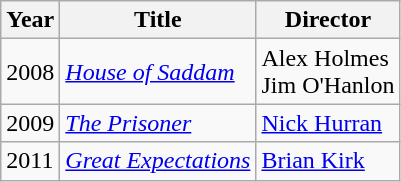<table class="wikitable">
<tr>
<th>Year</th>
<th>Title</th>
<th>Director</th>
</tr>
<tr>
<td>2008</td>
<td><em><a href='#'>House of Saddam</a></em></td>
<td>Alex Holmes<br>Jim O'Hanlon</td>
</tr>
<tr>
<td>2009</td>
<td><em><a href='#'>The Prisoner</a></em></td>
<td><a href='#'>Nick Hurran</a></td>
</tr>
<tr>
<td>2011</td>
<td><em><a href='#'>Great Expectations</a></em></td>
<td><a href='#'>Brian Kirk</a></td>
</tr>
</table>
